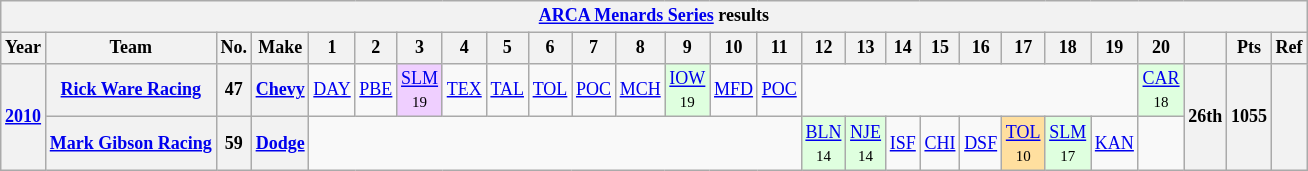<table class="wikitable" style="text-align:center; font-size:75%">
<tr>
<th colspan=45><a href='#'>ARCA Menards Series</a> results</th>
</tr>
<tr>
<th>Year</th>
<th>Team</th>
<th>No.</th>
<th>Make</th>
<th>1</th>
<th>2</th>
<th>3</th>
<th>4</th>
<th>5</th>
<th>6</th>
<th>7</th>
<th>8</th>
<th>9</th>
<th>10</th>
<th>11</th>
<th>12</th>
<th>13</th>
<th>14</th>
<th>15</th>
<th>16</th>
<th>17</th>
<th>18</th>
<th>19</th>
<th>20</th>
<th></th>
<th>Pts</th>
<th>Ref</th>
</tr>
<tr>
<th rowspan=2><a href='#'>2010</a></th>
<th><a href='#'>Rick Ware Racing</a></th>
<th>47</th>
<th><a href='#'>Chevy</a></th>
<td><a href='#'>DAY</a></td>
<td><a href='#'>PBE</a></td>
<td style="background:#EFCFFF;"><a href='#'>SLM</a><br><small>19</small></td>
<td><a href='#'>TEX</a></td>
<td><a href='#'>TAL</a></td>
<td><a href='#'>TOL</a></td>
<td><a href='#'>POC</a></td>
<td><a href='#'>MCH</a></td>
<td style="background:#DFFFDF;"><a href='#'>IOW</a><br><small>19</small></td>
<td><a href='#'>MFD</a></td>
<td><a href='#'>POC</a></td>
<td colspan=8></td>
<td style="background:#DFFFDF;"><a href='#'>CAR</a><br><small>18</small></td>
<th rowspan=2>26th</th>
<th rowspan=2>1055</th>
<th rowspan=2></th>
</tr>
<tr>
<th><a href='#'>Mark Gibson Racing</a></th>
<th>59</th>
<th><a href='#'>Dodge</a></th>
<td colspan=11></td>
<td style="background:#DFFFDF;"><a href='#'>BLN</a><br><small>14</small></td>
<td style="background:#DFFFDF;"><a href='#'>NJE</a><br><small>14</small></td>
<td><a href='#'>ISF</a></td>
<td><a href='#'>CHI</a></td>
<td><a href='#'>DSF</a></td>
<td style="background:#FFDF9F;"><a href='#'>TOL</a><br><small>10</small></td>
<td style="background:#DFFFDF;"><a href='#'>SLM</a><br><small>17</small></td>
<td><a href='#'>KAN</a></td>
<td></td>
</tr>
</table>
